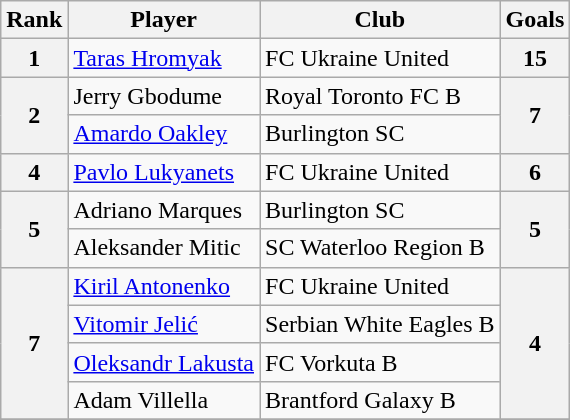<table class="wikitable" style="text-align:center">
<tr>
<th>Rank</th>
<th>Player</th>
<th>Club</th>
<th>Goals</th>
</tr>
<tr>
<th>1</th>
<td align="left"> <a href='#'>Taras Hromyak</a></td>
<td align="left">FC Ukraine United</td>
<th>15</th>
</tr>
<tr>
<th rowspan="2">2</th>
<td align="left">Jerry Gbodume</td>
<td align="left">Royal Toronto FC B</td>
<th rowspan="2">7</th>
</tr>
<tr>
<td align="left"> <a href='#'>Amardo Oakley</a></td>
<td align="left">Burlington SC</td>
</tr>
<tr>
<th>4</th>
<td align="left"> <a href='#'>Pavlo Lukyanets</a></td>
<td align="left">FC Ukraine United</td>
<th>6</th>
</tr>
<tr>
<th rowspan="2">5</th>
<td align="left"> Adriano Marques</td>
<td align="left">Burlington SC</td>
<th rowspan="2">5</th>
</tr>
<tr>
<td align="left"> Aleksander Mitic</td>
<td align="left">SC Waterloo Region B</td>
</tr>
<tr>
<th rowspan="4">7</th>
<td align="left"> <a href='#'>Kiril Antonenko</a></td>
<td align="left">FC Ukraine United</td>
<th rowspan="4">4</th>
</tr>
<tr>
<td align="left"> <a href='#'>Vitomir Jelić</a></td>
<td align="left">Serbian White Eagles B</td>
</tr>
<tr>
<td align="left"> <a href='#'>Oleksandr Lakusta</a></td>
<td align="left">FC Vorkuta B</td>
</tr>
<tr>
<td align="left"> Adam Villella</td>
<td align="left">Brantford Galaxy B</td>
</tr>
<tr>
</tr>
</table>
